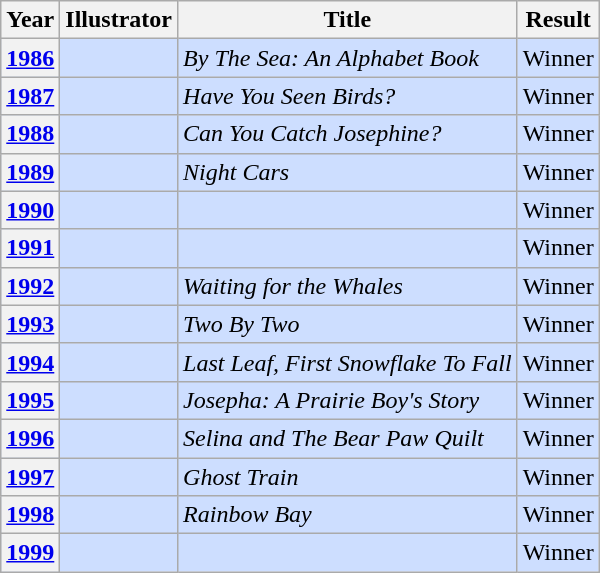<table class="wikitable sortable mw-collapsible">
<tr>
<th>Year</th>
<th>Illustrator</th>
<th>Title</th>
<th>Result</th>
</tr>
<tr style="background:#cddeff">
<th><a href='#'>1986</a></th>
<td></td>
<td><em>By The Sea: An Alphabet Book</em></td>
<td>Winner</td>
</tr>
<tr style="background:#cddeff">
<th><a href='#'>1987</a></th>
<td></td>
<td><em>Have You Seen Birds?</em></td>
<td>Winner</td>
</tr>
<tr style="background:#cddeff">
<th><a href='#'>1988</a></th>
<td></td>
<td><em>Can You Catch Josephine?</em></td>
<td>Winner</td>
</tr>
<tr style="background:#cddeff">
<th><a href='#'>1989</a></th>
<td></td>
<td><em>Night Cars</em></td>
<td>Winner</td>
</tr>
<tr style="background:#cddeff">
<th><a href='#'>1990</a></th>
<td></td>
<td><em></em></td>
<td>Winner</td>
</tr>
<tr style="background:#cddeff">
<th><a href='#'>1991</a></th>
<td></td>
<td><em></em></td>
<td>Winner</td>
</tr>
<tr style="background:#cddeff">
<th><a href='#'>1992</a></th>
<td></td>
<td><em>Waiting for the Whales</em></td>
<td>Winner</td>
</tr>
<tr style="background:#cddeff">
<th><a href='#'>1993</a></th>
<td></td>
<td><em>Two By Two</em></td>
<td>Winner</td>
</tr>
<tr style="background:#cddeff">
<th><a href='#'>1994</a></th>
<td></td>
<td><em>Last Leaf, First Snowflake To Fall</em></td>
<td>Winner</td>
</tr>
<tr style="background:#cddeff">
<th><a href='#'>1995</a></th>
<td></td>
<td><em>Josepha: A Prairie Boy's Story</em></td>
<td>Winner</td>
</tr>
<tr style="background:#cddeff">
<th><a href='#'>1996</a></th>
<td></td>
<td><em>Selina and The Bear Paw Quilt</em></td>
<td>Winner</td>
</tr>
<tr style="background:#cddeff">
<th><a href='#'>1997</a></th>
<td></td>
<td><em>Ghost Train</em></td>
<td>Winner</td>
</tr>
<tr style="background:#cddeff">
<th><a href='#'>1998</a></th>
<td></td>
<td><em>Rainbow Bay</em></td>
<td>Winner</td>
</tr>
<tr style="background:#cddeff">
<th><a href='#'>1999</a></th>
<td></td>
<td><em></em></td>
<td>Winner</td>
</tr>
</table>
